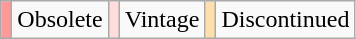<table class="wikitable">
<tr>
<td style="background:#F99"></td>
<td>Obsolete</td>
<td style="background:#FFDDDD"></td>
<td><abbr>Vintage</abbr></td>
<td style="background:#ffdead"></td>
<td><abbr>Discontinued</abbr></td>
</tr>
</table>
